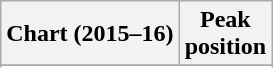<table class="wikitable sortable plainrowheaders" style="text-align:center">
<tr>
<th scope="col">Chart (2015–16)</th>
<th scope="col">Peak<br>position</th>
</tr>
<tr>
</tr>
<tr>
</tr>
</table>
